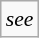<table class="wikitable floatright" style="font-size: 0.9em;">
<tr>
<td><em>see </em></td>
</tr>
</table>
